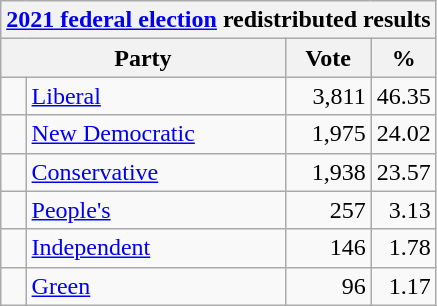<table class="wikitable">
<tr>
<th colspan="4"><a href='#'>2021 federal election</a> redistributed results</th>
</tr>
<tr>
<th bgcolor="#DDDDFF" width="130px" colspan="2">Party</th>
<th bgcolor="#DDDDFF" width="50px">Vote</th>
<th bgcolor="#DDDDFF" width="30px">%</th>
</tr>
<tr>
<td> </td>
<td><a href='#'>Liberal</a></td>
<td align=right>3,811</td>
<td align=right>46.35</td>
</tr>
<tr>
<td> </td>
<td><a href='#'>New Democratic</a></td>
<td align=right>1,975</td>
<td align=right>24.02</td>
</tr>
<tr>
<td> </td>
<td><a href='#'>Conservative</a></td>
<td align=right>1,938</td>
<td align=right>23.57</td>
</tr>
<tr>
<td> </td>
<td><a href='#'>People's</a></td>
<td align=right>257</td>
<td align=right>3.13</td>
</tr>
<tr>
<td> </td>
<td><a href='#'>Independent</a></td>
<td align=right>146</td>
<td align=right>1.78</td>
</tr>
<tr>
<td> </td>
<td><a href='#'>Green</a></td>
<td align=right>96</td>
<td align=right>1.17</td>
</tr>
</table>
